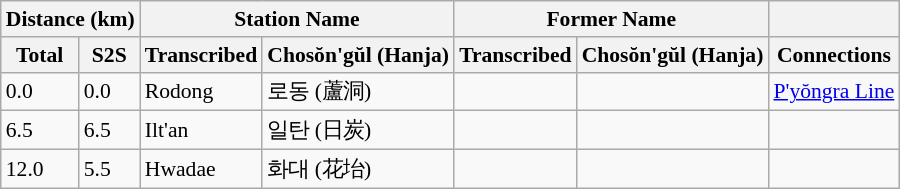<table class="wikitable" style="font-size:90%;">
<tr>
<th colspan="2">Distance (km)</th>
<th colspan="2">Station Name</th>
<th colspan="2">Former Name</th>
<th></th>
</tr>
<tr>
<th>Total</th>
<th>S2S</th>
<th>Transcribed</th>
<th>Chosŏn'gŭl (Hanja)</th>
<th>Transcribed</th>
<th>Chosŏn'gŭl (Hanja)</th>
<th>Connections</th>
</tr>
<tr>
<td>0.0</td>
<td>0.0</td>
<td>Rodong</td>
<td>로동 (蘆洞)</td>
<td></td>
<td></td>
<td><a href='#'>P'yŏngra Line</a></td>
</tr>
<tr>
<td>6.5</td>
<td>6.5</td>
<td>Ilt'an</td>
<td>일탄 (日炭)</td>
<td></td>
<td></td>
<td></td>
</tr>
<tr>
<td>12.0</td>
<td>5.5</td>
<td>Hwadae</td>
<td>화대 (花坮)</td>
<td></td>
<td></td>
<td></td>
</tr>
</table>
